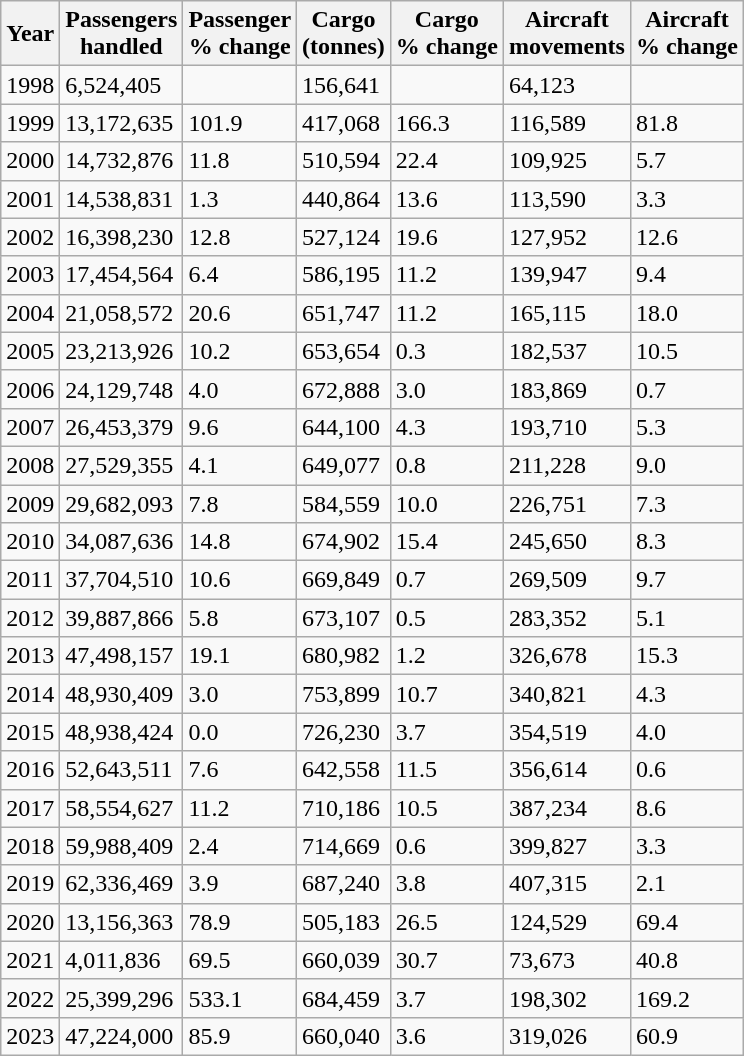<table class="wikitable sortable">
<tr>
<th>Year</th>
<th>Passengers<br>handled</th>
<th>Passenger<br>% change</th>
<th>Cargo<br>(tonnes)</th>
<th>Cargo<br>% change</th>
<th>Aircraft<br>movements</th>
<th>Aircraft<br>% change</th>
</tr>
<tr>
<td>1998</td>
<td>6,524,405</td>
<td></td>
<td>156,641</td>
<td></td>
<td>64,123</td>
<td></td>
</tr>
<tr>
<td>1999</td>
<td>13,172,635</td>
<td> 101.9</td>
<td>417,068</td>
<td> 166.3</td>
<td>116,589</td>
<td> 81.8</td>
</tr>
<tr>
<td>2000</td>
<td>14,732,876</td>
<td> 11.8</td>
<td>510,594</td>
<td> 22.4</td>
<td>109,925</td>
<td> 5.7</td>
</tr>
<tr>
<td>2001</td>
<td>14,538,831</td>
<td> 1.3</td>
<td>440,864</td>
<td> 13.6</td>
<td>113,590</td>
<td> 3.3</td>
</tr>
<tr>
<td>2002</td>
<td>16,398,230</td>
<td> 12.8</td>
<td>527,124</td>
<td> 19.6</td>
<td>127,952</td>
<td> 12.6</td>
</tr>
<tr>
<td>2003</td>
<td>17,454,564</td>
<td> 6.4</td>
<td>586,195</td>
<td> 11.2</td>
<td>139,947</td>
<td> 9.4</td>
</tr>
<tr>
<td>2004</td>
<td>21,058,572</td>
<td> 20.6</td>
<td>651,747</td>
<td> 11.2</td>
<td>165,115</td>
<td> 18.0</td>
</tr>
<tr>
<td>2005</td>
<td>23,213,926</td>
<td> 10.2</td>
<td>653,654</td>
<td> 0.3</td>
<td>182,537</td>
<td> 10.5</td>
</tr>
<tr>
<td>2006</td>
<td>24,129,748</td>
<td> 4.0</td>
<td>672,888</td>
<td> 3.0</td>
<td>183,869</td>
<td> 0.7</td>
</tr>
<tr>
<td>2007</td>
<td>26,453,379</td>
<td> 9.6</td>
<td>644,100</td>
<td> 4.3</td>
<td>193,710</td>
<td> 5.3</td>
</tr>
<tr>
<td>2008</td>
<td>27,529,355</td>
<td> 4.1</td>
<td>649,077</td>
<td> 0.8</td>
<td>211,228</td>
<td> 9.0</td>
</tr>
<tr>
<td>2009</td>
<td>29,682,093</td>
<td> 7.8</td>
<td>584,559</td>
<td> 10.0</td>
<td>226,751</td>
<td> 7.3</td>
</tr>
<tr>
<td>2010</td>
<td>34,087,636</td>
<td> 14.8</td>
<td>674,902</td>
<td> 15.4</td>
<td>245,650</td>
<td> 8.3</td>
</tr>
<tr>
<td>2011</td>
<td>37,704,510</td>
<td> 10.6</td>
<td>669,849</td>
<td> 0.7</td>
<td>269,509</td>
<td> 9.7</td>
</tr>
<tr>
<td>2012</td>
<td>39,887,866</td>
<td> 5.8</td>
<td>673,107</td>
<td> 0.5</td>
<td>283,352</td>
<td> 5.1</td>
</tr>
<tr>
<td>2013</td>
<td>47,498,157</td>
<td> 19.1</td>
<td>680,982</td>
<td> 1.2</td>
<td>326,678</td>
<td> 15.3</td>
</tr>
<tr>
<td>2014</td>
<td>48,930,409</td>
<td> 3.0</td>
<td>753,899</td>
<td> 10.7</td>
<td>340,821</td>
<td> 4.3</td>
</tr>
<tr>
<td>2015</td>
<td>48,938,424</td>
<td> 0.0</td>
<td>726,230</td>
<td> 3.7</td>
<td>354,519</td>
<td> 4.0</td>
</tr>
<tr>
<td>2016</td>
<td>52,643,511</td>
<td> 7.6</td>
<td>642,558</td>
<td> 11.5</td>
<td>356,614</td>
<td> 0.6</td>
</tr>
<tr>
<td>2017</td>
<td>58,554,627</td>
<td> 11.2</td>
<td>710,186</td>
<td> 10.5</td>
<td>387,234</td>
<td> 8.6</td>
</tr>
<tr>
<td>2018</td>
<td>59,988,409</td>
<td> 2.4</td>
<td>714,669</td>
<td> 0.6</td>
<td>399,827</td>
<td> 3.3</td>
</tr>
<tr>
<td>2019</td>
<td>62,336,469</td>
<td> 3.9</td>
<td>687,240</td>
<td> 3.8</td>
<td>407,315</td>
<td> 2.1</td>
</tr>
<tr>
<td>2020</td>
<td>13,156,363</td>
<td> 78.9</td>
<td>505,183</td>
<td> 26.5</td>
<td>124,529</td>
<td> 69.4</td>
</tr>
<tr>
<td>2021</td>
<td>4,011,836</td>
<td> 69.5</td>
<td>660,039</td>
<td> 30.7</td>
<td>73,673</td>
<td> 40.8</td>
</tr>
<tr>
<td>2022</td>
<td>25,399,296</td>
<td> 533.1</td>
<td>684,459</td>
<td> 3.7</td>
<td>198,302</td>
<td> 169.2</td>
</tr>
<tr>
<td>2023</td>
<td>47,224,000</td>
<td> 85.9</td>
<td>660,040</td>
<td> 3.6</td>
<td>319,026</td>
<td> 60.9</td>
</tr>
</table>
